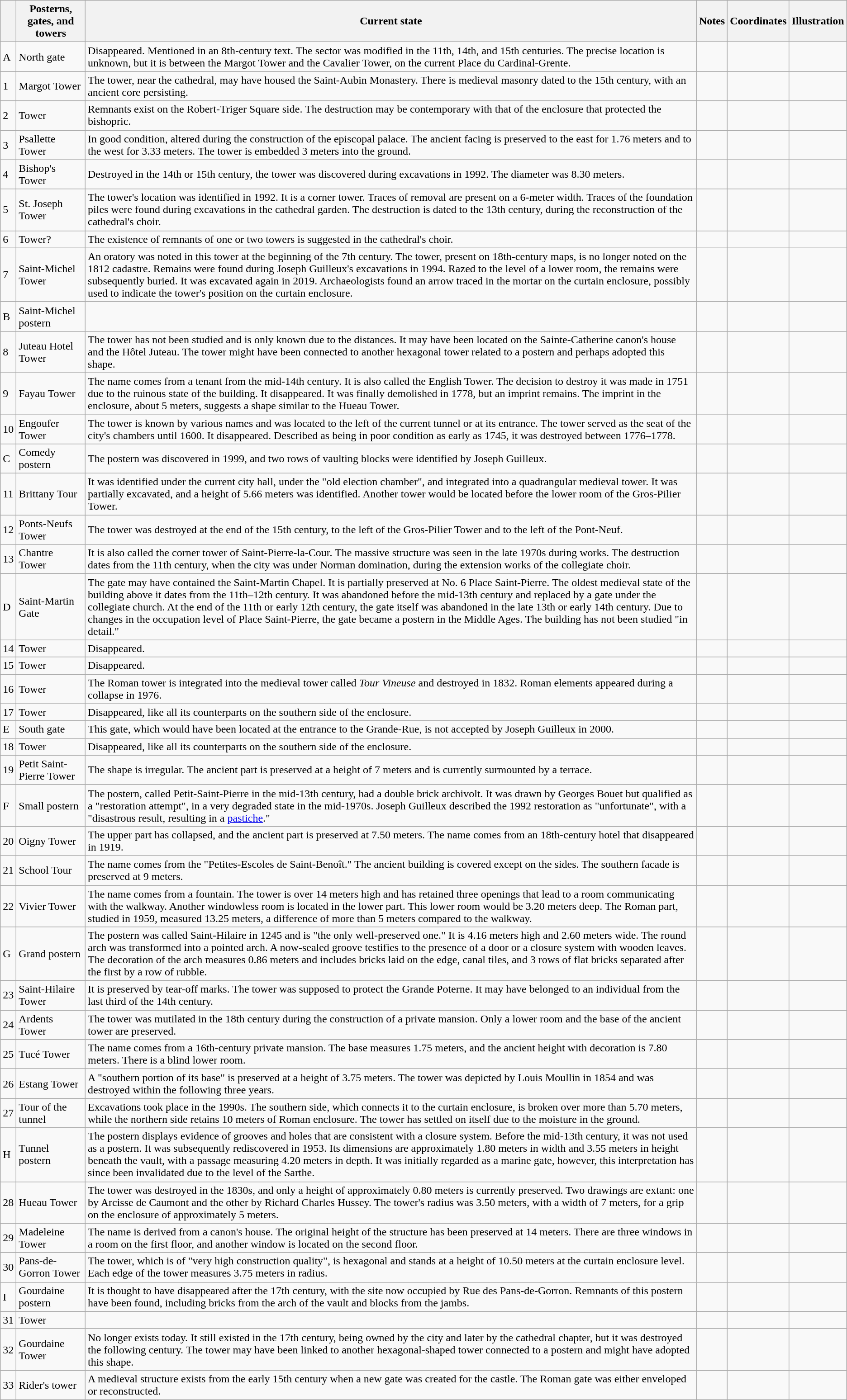<table class="wikitable">
<tr>
<th></th>
<th>Posterns, gates, and towers</th>
<th>Current state</th>
<th>Notes</th>
<th>Coordinates</th>
<th>Illustration</th>
</tr>
<tr>
<td>A</td>
<td>North gate</td>
<td>Disappeared. Mentioned in an 8th-century text. The sector was modified in the 11th, 14th, and 15th centuries. The precise location is unknown, but it is between the Margot Tower and the Cavalier Tower, on the current Place du Cardinal-Grente.</td>
<td></td>
<td></td>
<td></td>
</tr>
<tr>
<td>1</td>
<td>Margot Tower</td>
<td>The tower, near the cathedral, may have housed the Saint-Aubin Monastery. There is medieval masonry dated to the 15th century, with an ancient core persisting.</td>
<td></td>
<td></td>
<td></td>
</tr>
<tr>
<td>2</td>
<td>Tower</td>
<td>Remnants exist on the Robert-Triger Square side. The destruction may be contemporary with that of the enclosure that protected the bishopric.</td>
<td></td>
<td></td>
<td></td>
</tr>
<tr>
<td>3</td>
<td>Psallette Tower</td>
<td>In good condition, altered during the construction of the episcopal palace. The ancient facing is preserved to the east for 1.76 meters and to the west for 3.33 meters. The tower is embedded 3 meters into the ground.</td>
<td></td>
<td></td>
<td></td>
</tr>
<tr>
<td>4</td>
<td>Bishop's Tower</td>
<td>Destroyed in the 14th or 15th century, the tower was discovered during excavations in 1992. The diameter was 8.30 meters.</td>
<td></td>
<td></td>
<td></td>
</tr>
<tr>
<td>5</td>
<td>St. Joseph Tower</td>
<td>The tower's location was identified in 1992. It is a corner tower. Traces of removal are present on a 6-meter width. Traces of the foundation piles were found during excavations in the cathedral garden. The destruction is dated to the 13th century, during the reconstruction of the cathedral's choir.</td>
<td></td>
<td></td>
<td></td>
</tr>
<tr>
<td>6</td>
<td>Tower?</td>
<td>The existence of remnants of one or two towers is suggested in the cathedral's choir.</td>
<td></td>
<td></td>
<td></td>
</tr>
<tr>
<td>7</td>
<td>Saint-Michel Tower</td>
<td>An oratory was noted in this tower at the beginning of the 7th century. The tower, present on 18th-century maps, is no longer noted on the 1812 cadastre. Remains were found during Joseph Guilleux's excavations in 1994. Razed to the level of a lower room, the remains were subsequently buried. It was excavated again in 2019. Archaeologists found an arrow traced in the mortar on the curtain enclosure, possibly used to indicate the tower's position on the curtain enclosure.</td>
<td></td>
<td></td>
<td></td>
</tr>
<tr>
<td>B</td>
<td>Saint-Michel postern</td>
<td></td>
<td></td>
<td></td>
<td></td>
</tr>
<tr>
<td>8</td>
<td>Juteau Hotel Tower</td>
<td>The tower has not been studied and is only known due to the distances. It may have been located on the Sainte-Catherine canon's house and the Hôtel Juteau. The tower might have been connected to another hexagonal tower related to a postern and perhaps adopted this shape.</td>
<td></td>
<td></td>
<td></td>
</tr>
<tr>
<td>9</td>
<td>Fayau Tower</td>
<td>The name comes from a tenant from the mid-14th century. It is also called the English Tower. The decision to destroy it was made in 1751 due to the ruinous state of the building. It disappeared. It was finally demolished in 1778, but an imprint remains. The imprint in the enclosure, about 5 meters, suggests a shape similar to the Hueau Tower.</td>
<td></td>
<td></td>
<td></td>
</tr>
<tr>
<td>10</td>
<td>Engoufer Tower</td>
<td>The tower is known by various names and was located to the left of the current tunnel or at its entrance. The tower served as the seat of the city's chambers until 1600. It disappeared. Described as being in poor condition as early as 1745, it was destroyed between 1776–1778.</td>
<td></td>
<td></td>
<td></td>
</tr>
<tr>
<td>C</td>
<td>Comedy postern</td>
<td>The postern was discovered in 1999, and two rows of vaulting blocks were identified by Joseph Guilleux.</td>
<td></td>
<td></td>
<td></td>
</tr>
<tr>
<td>11</td>
<td>Brittany Tour</td>
<td>It was identified under the current city hall, under the "old election chamber", and integrated into a quadrangular medieval tower. It was partially excavated, and a height of 5.66 meters was identified. Another tower would be located before the lower room of the Gros-Pilier Tower.</td>
<td></td>
<td></td>
<td></td>
</tr>
<tr>
<td>12</td>
<td>Ponts-Neufs Tower</td>
<td>The tower was destroyed at the end of the 15th century, to the left of the Gros-Pilier Tower and to the left of the Pont-Neuf.</td>
<td></td>
<td></td>
<td></td>
</tr>
<tr>
<td>13</td>
<td>Chantre Tower</td>
<td>It is also called the corner tower of Saint-Pierre-la-Cour. The massive structure was seen in the late 1970s during works. The destruction dates from the 11th century, when the city was under Norman domination, during the extension works of the collegiate choir.</td>
<td></td>
<td></td>
<td></td>
</tr>
<tr>
<td>D</td>
<td>Saint-Martin Gate</td>
<td>The gate may have contained the Saint-Martin Chapel. It is partially preserved at No. 6 Place Saint-Pierre. The oldest medieval state of the building above it dates from the 11th–12th century. It was abandoned before the mid-13th century and replaced by a gate under the collegiate church. At the end of the 11th or early 12th century, the gate itself was abandoned in the late 13th or early 14th century. Due to changes in the occupation level of Place Saint-Pierre, the gate became a postern in the Middle Ages. The building has not been studied "in detail."</td>
<td></td>
<td></td>
<td></td>
</tr>
<tr>
<td>14</td>
<td>Tower</td>
<td>Disappeared.</td>
<td></td>
<td></td>
<td></td>
</tr>
<tr>
<td>15</td>
<td>Tower</td>
<td>Disappeared.</td>
<td></td>
<td></td>
<td></td>
</tr>
<tr>
<td>16</td>
<td>Tower</td>
<td>The Roman tower is integrated into the medieval tower called <em>Tour Vineuse</em> and destroyed in 1832. Roman elements appeared during a collapse in 1976.</td>
<td></td>
<td></td>
<td></td>
</tr>
<tr>
<td>17</td>
<td>Tower</td>
<td>Disappeared, like all its counterparts on the southern side of the enclosure.</td>
<td></td>
<td></td>
<td></td>
</tr>
<tr>
<td>E</td>
<td>South gate</td>
<td>This gate, which would have been located at the entrance to the Grande-Rue, is not accepted by Joseph Guilleux in 2000.</td>
<td></td>
<td></td>
<td></td>
</tr>
<tr>
<td>18</td>
<td>Tower</td>
<td>Disappeared, like all its counterparts on the southern side of the enclosure.</td>
<td></td>
<td></td>
<td></td>
</tr>
<tr>
<td>19</td>
<td>Petit Saint-Pierre Tower</td>
<td>The shape is irregular. The ancient part is preserved at a height of 7 meters and is currently surmounted by a terrace.</td>
<td></td>
<td></td>
<td></td>
</tr>
<tr>
<td>F</td>
<td>Small postern</td>
<td>The postern, called Petit-Saint-Pierre in the mid-13th century, had a double brick archivolt. It was drawn by Georges Bouet but qualified as a "restoration attempt", in a very degraded state in the mid-1970s. Joseph Guilleux described the 1992 restoration as "unfortunate", with a "disastrous result, resulting in a <a href='#'>pastiche</a>."</td>
<td></td>
<td></td>
<td></td>
</tr>
<tr>
<td>20</td>
<td>Oigny Tower</td>
<td>The upper part has collapsed, and the ancient part is preserved at 7.50 meters. The name comes from an 18th-century hotel that disappeared in 1919.</td>
<td></td>
<td></td>
<td></td>
</tr>
<tr>
<td>21</td>
<td>School Tour</td>
<td>The name comes from the "Petites-Escoles de Saint-Benoît." The ancient building is covered except on the sides. The southern facade is preserved at 9 meters.</td>
<td></td>
<td></td>
<td></td>
</tr>
<tr>
<td>22</td>
<td>Vivier Tower</td>
<td>The name comes from a fountain. The tower is over 14 meters high and has retained three openings that lead to a room communicating with the walkway. Another windowless room is located in the lower part. This lower room would be 3.20 meters deep. The Roman part, studied in 1959, measured 13.25 meters, a difference of more than 5 meters compared to the walkway.</td>
<td></td>
<td></td>
<td></td>
</tr>
<tr>
<td>G</td>
<td>Grand postern</td>
<td>The postern was called Saint-Hilaire in 1245 and is "the only well-preserved one." It is 4.16 meters high and 2.60 meters wide. The round arch was transformed into a pointed arch. A now-sealed groove testifies to the presence of a door or a closure system with wooden leaves. The decoration of the arch measures 0.86 meters and includes bricks laid on the edge, canal tiles, and 3 rows of flat bricks separated after the first by a row of rubble.</td>
<td></td>
<td></td>
<td></td>
</tr>
<tr>
<td>23</td>
<td>Saint-Hilaire Tower</td>
<td>It is preserved by tear-off marks. The tower was supposed to protect the Grande Poterne. It may have belonged to an individual from the last third of the 14th century.</td>
<td></td>
<td></td>
<td></td>
</tr>
<tr>
<td>24</td>
<td>Ardents Tower</td>
<td>The tower was mutilated in the 18th century during the construction of a private mansion. Only a lower room and the base of the ancient tower are preserved.</td>
<td></td>
<td></td>
<td></td>
</tr>
<tr>
<td>25</td>
<td>Tucé Tower</td>
<td>The name comes from a 16th-century private mansion. The base measures 1.75 meters, and the ancient height with decoration is 7.80 meters. There is a blind lower room.</td>
<td></td>
<td></td>
<td></td>
</tr>
<tr>
<td>26</td>
<td>Estang Tower</td>
<td>A "southern portion of its base" is preserved at a height of 3.75 meters. The tower was depicted by Louis Moullin in 1854 and was destroyed within the following three years.</td>
<td></td>
<td></td>
<td></td>
</tr>
<tr>
<td>27</td>
<td>Tour of the tunnel</td>
<td>Excavations took place in the 1990s. The southern side, which connects it to the curtain enclosure, is broken over more than 5.70 meters, while the northern side retains 10 meters of Roman enclosure. The tower has settled on itself due to the moisture in the ground.</td>
<td></td>
<td></td>
<td></td>
</tr>
<tr>
<td>H</td>
<td>Tunnel postern</td>
<td>The postern displays evidence of grooves and holes that are consistent with a closure system. Before the mid-13th century, it was not used as a postern. It was subsequently rediscovered in 1953. Its dimensions are approximately 1.80 meters in width and 3.55 meters in height beneath the vault, with a passage measuring 4.20 meters in depth. It was initially regarded as a marine gate, however, this interpretation has since been invalidated due to the level of the Sarthe.</td>
<td></td>
<td></td>
<td></td>
</tr>
<tr>
<td>28</td>
<td>Hueau Tower</td>
<td>The tower was destroyed in the 1830s, and only a height of approximately 0.80 meters is currently preserved. Two drawings are extant: one by Arcisse de Caumont and the other by Richard Charles Hussey. The tower's radius was 3.50 meters, with a width of 7 meters, for a grip on the enclosure of approximately 5 meters.</td>
<td></td>
<td></td>
<td></td>
</tr>
<tr>
<td>29</td>
<td>Madeleine Tower</td>
<td>The name is derived from a canon's house. The original height of the structure has been preserved at 14 meters. There are three windows in a room on the first floor, and another window is located on the second floor.</td>
<td></td>
<td></td>
<td></td>
</tr>
<tr>
<td>30</td>
<td>Pans-de-Gorron Tower</td>
<td>The tower, which is of "very high construction quality", is hexagonal and stands at a height of 10.50 meters at the curtain enclosure level. Each edge of the tower measures 3.75 meters in radius.</td>
<td></td>
<td></td>
<td></td>
</tr>
<tr>
<td>I</td>
<td>Gourdaine postern</td>
<td>It is thought to have disappeared after the 17th century, with the site now occupied by Rue des Pans-de-Gorron. Remnants of this postern have been found, including bricks from the arch of the vault and blocks from the jambs.</td>
<td></td>
<td></td>
<td></td>
</tr>
<tr>
<td>31</td>
<td>Tower</td>
<td></td>
<td></td>
<td></td>
<td></td>
</tr>
<tr>
<td>32</td>
<td>Gourdaine Tower</td>
<td>No longer exists today. It still existed in the 17th century, being owned by the city and later by the cathedral chapter, but it was destroyed the following century. The tower may have been linked to another hexagonal-shaped tower connected to a postern and might have adopted this shape.</td>
<td></td>
<td></td>
<td></td>
</tr>
<tr>
<td>33</td>
<td>Rider's tower</td>
<td>A medieval structure exists from the early 15th century when a new gate was created for the castle. The Roman gate was either enveloped or reconstructed.</td>
<td></td>
<td></td>
<td></td>
</tr>
</table>
